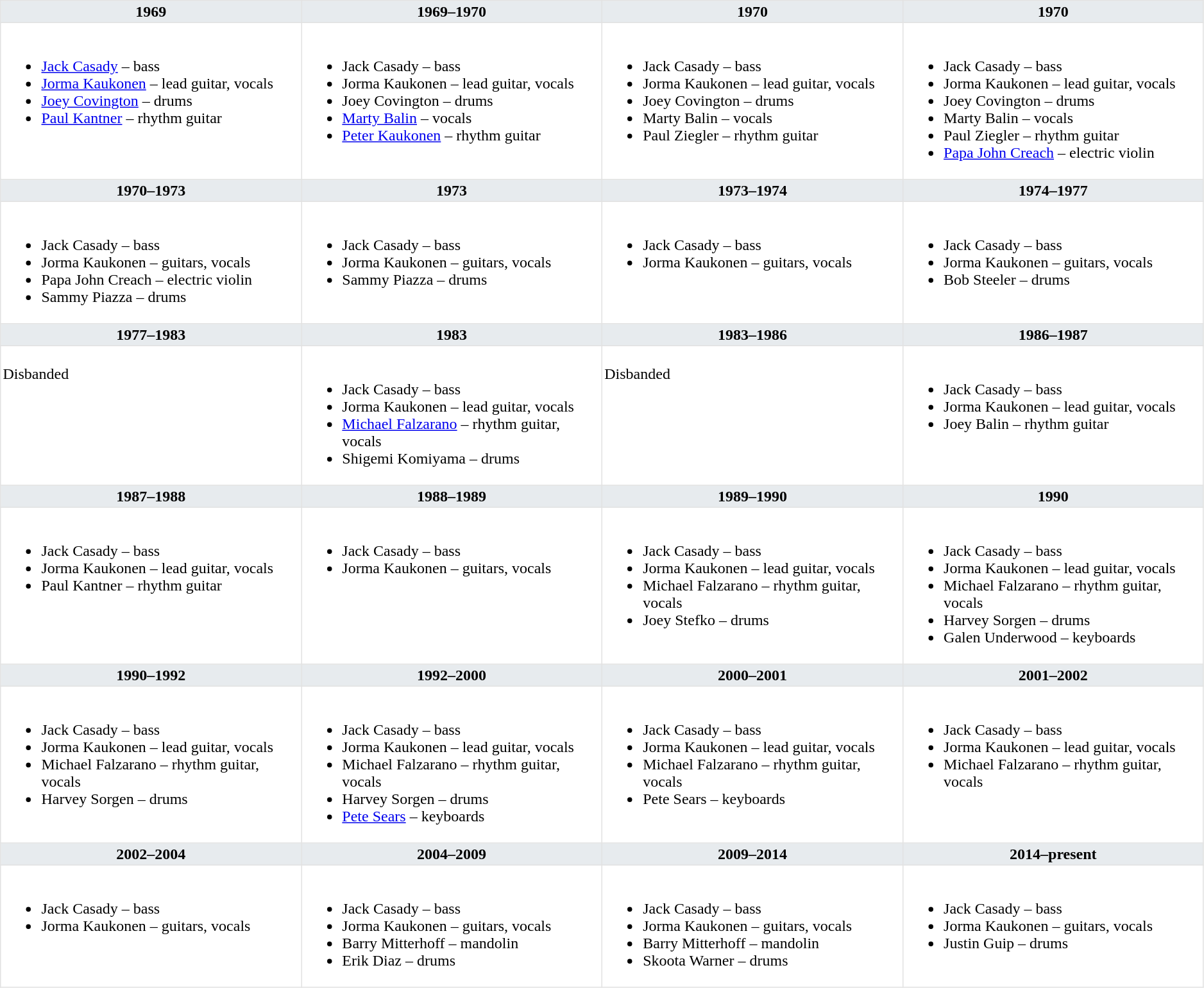<table class="toccolours" border=1 cellpadding=2 cellspacing=0 style="float: width: 375px; margin: 0 0 1em 1em; border-collapse: collapse; border: 1px solid #E2E2E2;" width=99%>
<tr>
<th bgcolor="#E7EBEE" valign=top width=20%>1969</th>
<th bgcolor="#E7EBEE" valign=top width=20%>1969–1970</th>
<th bgcolor="#E7EBEE" valign=top width=20%>1970</th>
<th bgcolor="#E7EBEE" valign=top width=20%>1970</th>
</tr>
<tr>
<td valign=top><br><ul><li><a href='#'>Jack Casady</a> – bass</li><li><a href='#'>Jorma Kaukonen</a> – lead guitar, vocals</li><li><a href='#'>Joey Covington</a> – drums</li><li><a href='#'>Paul Kantner</a> – rhythm guitar</li></ul></td>
<td valign=top><br><ul><li>Jack Casady – bass</li><li>Jorma Kaukonen – lead guitar, vocals</li><li>Joey Covington – drums</li><li><a href='#'>Marty Balin</a> – vocals</li><li><a href='#'>Peter Kaukonen</a> – rhythm guitar</li></ul></td>
<td valign=top><br><ul><li>Jack Casady – bass</li><li>Jorma Kaukonen – lead guitar, vocals</li><li>Joey Covington – drums</li><li>Marty Balin – vocals</li><li>Paul Ziegler – rhythm guitar</li></ul></td>
<td valign=top><br><ul><li>Jack Casady – bass</li><li>Jorma Kaukonen – lead guitar, vocals</li><li>Joey Covington – drums</li><li>Marty Balin – vocals</li><li>Paul Ziegler – rhythm guitar</li><li><a href='#'>Papa John Creach</a> – electric violin</li></ul></td>
</tr>
<tr>
<th bgcolor="#E7EBEE" valign=top width=20%>1970–1973</th>
<th bgcolor="#E7EBEE" valign=top width=20%>1973</th>
<th bgcolor="#E7EBEE" valign=top width=20%>1973–1974</th>
<th bgcolor="#E7EBEE" valign=top width=20%>1974–1977</th>
</tr>
<tr>
<td valign=top><br><ul><li>Jack Casady – bass</li><li>Jorma Kaukonen – guitars, vocals</li><li>Papa John Creach – electric violin</li><li>Sammy Piazza – drums</li></ul></td>
<td valign=top><br><ul><li>Jack Casady – bass</li><li>Jorma Kaukonen – guitars, vocals</li><li>Sammy Piazza – drums</li></ul></td>
<td valign=top><br><ul><li>Jack Casady – bass</li><li>Jorma Kaukonen – guitars, vocals</li></ul></td>
<td valign=top><br><ul><li>Jack Casady – bass</li><li>Jorma Kaukonen – guitars, vocals</li><li>Bob Steeler – drums</li></ul></td>
</tr>
<tr>
<th bgcolor="#E7EBEE" valign=top width=20%>1977–1983</th>
<th bgcolor="#E7EBEE" valign=top width=20%>1983</th>
<th bgcolor="#E7EBEE" valign=top width=20%>1983–1986</th>
<th bgcolor="#E7EBEE" valign=top width=20%>1986–1987</th>
</tr>
<tr>
<td valign=top><br>Disbanded</td>
<td valign=top><br><ul><li>Jack Casady – bass</li><li>Jorma Kaukonen – lead guitar, vocals</li><li><a href='#'>Michael Falzarano</a> – rhythm guitar, vocals</li><li>Shigemi Komiyama – drums</li></ul></td>
<td valign=top><br>Disbanded</td>
<td valign=top><br><ul><li>Jack Casady – bass</li><li>Jorma Kaukonen – lead guitar, vocals</li><li>Joey Balin – rhythm guitar</li></ul></td>
</tr>
<tr>
<th bgcolor="#E7EBEE" valign=top width=20%>1987–1988</th>
<th bgcolor="#E7EBEE" valign=top width=20%>1988–1989</th>
<th bgcolor="#E7EBEE" valign=top width=20%>1989–1990</th>
<th bgcolor="#E7EBEE" valign=top width=20%>1990</th>
</tr>
<tr>
<td valign=top><br><ul><li>Jack Casady – bass</li><li>Jorma Kaukonen – lead guitar, vocals</li><li>Paul Kantner – rhythm guitar</li></ul></td>
<td valign=top><br><ul><li>Jack Casady – bass</li><li>Jorma Kaukonen – guitars, vocals</li></ul></td>
<td valign=top><br><ul><li>Jack Casady – bass</li><li>Jorma Kaukonen – lead guitar, vocals</li><li>Michael Falzarano – rhythm guitar, vocals</li><li>Joey Stefko – drums</li></ul></td>
<td valign=top><br><ul><li>Jack Casady – bass</li><li>Jorma Kaukonen – lead guitar, vocals</li><li>Michael Falzarano – rhythm guitar, vocals</li><li>Harvey Sorgen – drums</li><li>Galen Underwood – keyboards</li></ul></td>
</tr>
<tr>
<th bgcolor="#E7EBEE" valign=top width=20%>1990–1992</th>
<th bgcolor="#E7EBEE" valign=top width=20%>1992–2000</th>
<th bgcolor="#E7EBEE" valign=top width=20%>2000–2001</th>
<th bgcolor="#E7EBEE" valign=top width=20%>2001–2002</th>
</tr>
<tr>
<td valign=top><br><ul><li>Jack Casady – bass</li><li>Jorma Kaukonen – lead guitar, vocals</li><li>Michael Falzarano – rhythm guitar, vocals</li><li>Harvey Sorgen – drums</li></ul></td>
<td valign=top><br><ul><li>Jack Casady – bass</li><li>Jorma Kaukonen – lead guitar, vocals</li><li>Michael Falzarano – rhythm guitar, vocals</li><li>Harvey Sorgen – drums</li><li><a href='#'>Pete Sears</a> – keyboards</li></ul></td>
<td valign=top><br><ul><li>Jack Casady – bass</li><li>Jorma Kaukonen – lead guitar, vocals</li><li>Michael Falzarano – rhythm guitar, vocals</li><li>Pete Sears – keyboards</li></ul></td>
<td valign=top><br><ul><li>Jack Casady – bass</li><li>Jorma Kaukonen – lead guitar, vocals</li><li>Michael Falzarano – rhythm guitar, vocals</li></ul></td>
</tr>
<tr>
<th bgcolor="#E7EBEE" valign=top width=20%>2002–2004</th>
<th bgcolor="#E7EBEE" valign=top width=20%>2004–2009</th>
<th bgcolor="#E7EBEE" valign=top width=20%>2009–2014</th>
<th bgcolor="#E7EBEE" valign=top width=20%>2014–present</th>
</tr>
<tr>
<td valign=top><br><ul><li>Jack Casady – bass</li><li>Jorma Kaukonen – guitars, vocals</li></ul></td>
<td valign=top><br><ul><li>Jack Casady – bass</li><li>Jorma Kaukonen – guitars, vocals</li><li>Barry Mitterhoff – mandolin</li><li>Erik Diaz – drums</li></ul></td>
<td valign=top><br><ul><li>Jack Casady – bass</li><li>Jorma Kaukonen – guitars, vocals</li><li>Barry Mitterhoff – mandolin</li><li>Skoota Warner – drums</li></ul></td>
<td valign=top><br><ul><li>Jack Casady – bass</li><li>Jorma Kaukonen – guitars, vocals</li><li>Justin Guip – drums</li></ul></td>
</tr>
</table>
